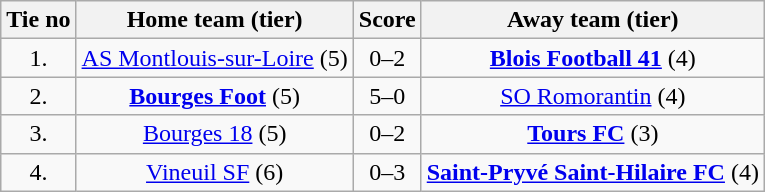<table class="wikitable" style="text-align: center">
<tr>
<th>Tie no</th>
<th>Home team (tier)</th>
<th>Score</th>
<th>Away team (tier)</th>
</tr>
<tr>
<td>1.</td>
<td><a href='#'>AS Montlouis-sur-Loire</a> (5)</td>
<td>0–2</td>
<td><strong><a href='#'>Blois Football 41</a></strong> (4)</td>
</tr>
<tr>
<td>2.</td>
<td><strong><a href='#'>Bourges Foot</a></strong> (5)</td>
<td>5–0</td>
<td><a href='#'>SO Romorantin</a> (4)</td>
</tr>
<tr>
<td>3.</td>
<td><a href='#'>Bourges 18</a> (5)</td>
<td>0–2</td>
<td><strong><a href='#'>Tours FC</a></strong> (3)</td>
</tr>
<tr>
<td>4.</td>
<td><a href='#'>Vineuil SF</a> (6)</td>
<td>0–3</td>
<td><strong><a href='#'>Saint-Pryvé Saint-Hilaire FC</a></strong> (4)</td>
</tr>
</table>
